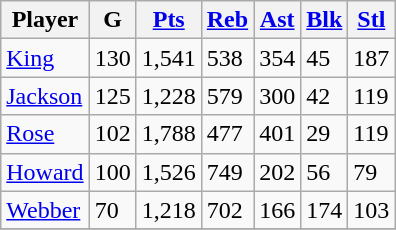<table class="wikitable sortable">
<tr>
<th>Player</th>
<th>G</th>
<th><a href='#'>Pts</a></th>
<th><a href='#'>Reb</a></th>
<th><a href='#'>Ast</a></th>
<th><a href='#'>Blk</a></th>
<th><a href='#'>Stl</a></th>
</tr>
<tr>
<td><a href='#'>King</a></td>
<td>130</td>
<td>1,541</td>
<td>538</td>
<td>354</td>
<td>45</td>
<td>187</td>
</tr>
<tr>
<td><a href='#'>Jackson</a></td>
<td>125</td>
<td>1,228</td>
<td>579</td>
<td>300</td>
<td>42</td>
<td>119</td>
</tr>
<tr>
<td><a href='#'>Rose</a></td>
<td>102</td>
<td>1,788</td>
<td>477</td>
<td>401</td>
<td>29</td>
<td>119</td>
</tr>
<tr>
<td><a href='#'>Howard</a></td>
<td>100</td>
<td>1,526</td>
<td>749</td>
<td>202</td>
<td>56</td>
<td>79</td>
</tr>
<tr>
<td><a href='#'>Webber</a></td>
<td>70</td>
<td>1,218</td>
<td>702</td>
<td>166</td>
<td>174</td>
<td>103</td>
</tr>
<tr>
</tr>
</table>
